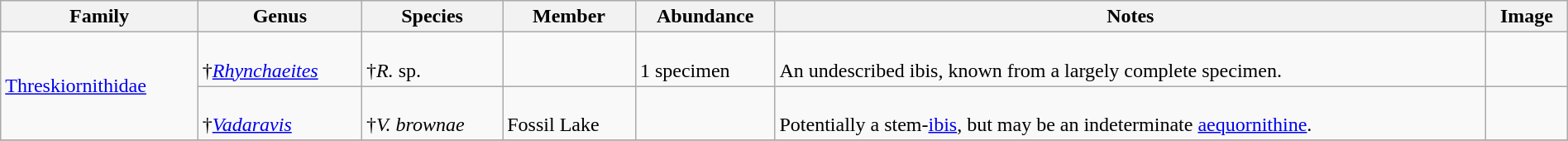<table class="wikitable" style="margin:auto;width:100%;">
<tr>
<th>Family</th>
<th>Genus</th>
<th>Species</th>
<th>Member</th>
<th>Abundance</th>
<th>Notes</th>
<th>Image</th>
</tr>
<tr>
<td rowspan=2><a href='#'>Threskiornithidae</a></td>
<td><br>†<em><a href='#'>Rhynchaeites</a></em></td>
<td><br>†<em>R.</em> sp.</td>
<td></td>
<td><br>1 specimen</td>
<td><br>An undescribed ibis, known from a largely complete specimen.</td>
<td></td>
</tr>
<tr>
<td><br>†<em><a href='#'>Vadaravis</a></em></td>
<td><br>†<em>V. brownae</em></td>
<td><br>Fossil Lake</td>
<td></td>
<td><br>Potentially a stem-<a href='#'>ibis</a>, but may be an indeterminate <a href='#'>aequornithine</a>.</td>
<td></td>
</tr>
<tr>
</tr>
</table>
